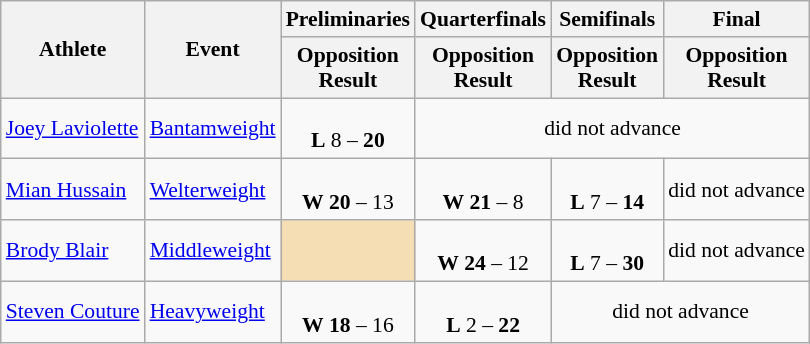<table class="wikitable" border="1" style="font-size:90%">
<tr>
<th rowspan=2>Athlete</th>
<th rowspan=2>Event</th>
<th>Preliminaries</th>
<th>Quarterfinals</th>
<th>Semifinals</th>
<th>Final</th>
</tr>
<tr>
<th>Opposition<br>Result</th>
<th>Opposition<br>Result</th>
<th>Opposition<br>Result</th>
<th>Opposition<br>Result</th>
</tr>
<tr>
<td><a href='#'>Joey Laviolette</a></td>
<td><a href='#'>Bantamweight</a></td>
<td align=center><br> <strong>L</strong> 8 – <strong>20</strong></td>
<td align="center" colspan="7">did not advance</td>
</tr>
<tr>
<td><a href='#'>Mian Hussain</a></td>
<td><a href='#'>Welterweight</a></td>
<td align=center><br> <strong>W</strong> <strong>20</strong> – 13</td>
<td align=center><br> <strong>W</strong> <strong>21</strong> – 8</td>
<td align=center><br> <strong>L</strong> 7 – <strong>14</strong><br></td>
<td align="center" colspan="7">did not advance</td>
</tr>
<tr>
<td><a href='#'>Brody Blair</a></td>
<td><a href='#'>Middleweight</a></td>
<td bgcolor=wheat></td>
<td align=center><br> <strong>W</strong> <strong>24</strong> – 12</td>
<td align=center><br> <strong>L</strong> 7 – <strong>30</strong><br></td>
<td align="center" colspan="7">did not advance</td>
</tr>
<tr>
<td><a href='#'>Steven Couture</a></td>
<td><a href='#'>Heavyweight</a></td>
<td align=center><br> <strong>W</strong> <strong>18</strong> – 16</td>
<td align=center><br> <strong>L</strong> 2 – <strong>22</strong></td>
<td align="center" colspan="7">did not advance</td>
</tr>
</table>
